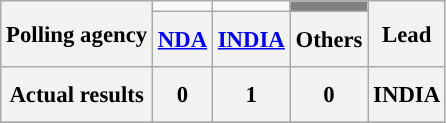<table class="wikitable" style="text-align:center;font-size:95%;line-height:30px;">
<tr>
<th rowspan="2" class="wikitable">Polling agency</th>
<td></td>
<td></td>
<td style="background:grey;"></td>
<th rowspan="2">Lead</th>
</tr>
<tr>
<th class="wikitable"><a href='#'>NDA</a></th>
<th class="wikitable"><a href='#'>INDIA</a></th>
<th class="wikitable">Others</th>
</tr>
<tr>
<th>Actual results</th>
<th>0</th>
<th style="background:"><strong>1</strong></th>
<th>0</th>
<th style="background:"><strong>INDIA</strong></th>
</tr>
<tr>
</tr>
</table>
